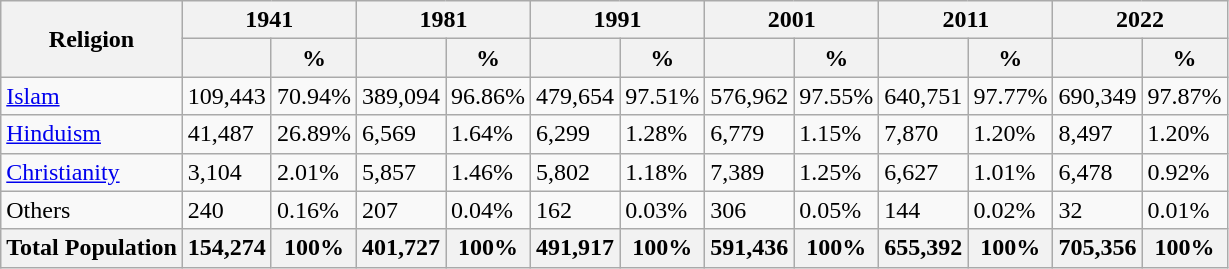<table class="wikitable sortable">
<tr>
<th rowspan="2">Religion</th>
<th colspan="2">1941</th>
<th colspan="2">1981</th>
<th colspan="2">1991</th>
<th colspan="2">2001</th>
<th colspan="2">2011</th>
<th colspan="2">2022</th>
</tr>
<tr>
<th></th>
<th>%</th>
<th></th>
<th>%</th>
<th></th>
<th>%</th>
<th></th>
<th>%</th>
<th></th>
<th>%</th>
<th></th>
<th>%</th>
</tr>
<tr>
<td><a href='#'>Islam</a> </td>
<td>109,443</td>
<td>70.94%</td>
<td>389,094</td>
<td>96.86%</td>
<td>479,654</td>
<td>97.51%</td>
<td>576,962</td>
<td>97.55%</td>
<td>640,751</td>
<td>97.77%</td>
<td>690,349</td>
<td>97.87%</td>
</tr>
<tr>
<td><a href='#'>Hinduism</a> </td>
<td>41,487</td>
<td>26.89%</td>
<td>6,569</td>
<td>1.64%</td>
<td>6,299</td>
<td>1.28%</td>
<td>6,779</td>
<td>1.15%</td>
<td>7,870</td>
<td>1.20%</td>
<td>8,497</td>
<td>1.20%</td>
</tr>
<tr>
<td><a href='#'>Christianity</a> </td>
<td>3,104</td>
<td>2.01%</td>
<td>5,857</td>
<td>1.46%</td>
<td>5,802</td>
<td>1.18%</td>
<td>7,389</td>
<td>1.25%</td>
<td>6,627</td>
<td>1.01%</td>
<td>6,478</td>
<td>0.92%</td>
</tr>
<tr>
<td>Others </td>
<td>240</td>
<td>0.16%</td>
<td>207</td>
<td>0.04%</td>
<td>162</td>
<td>0.03%</td>
<td>306</td>
<td>0.05%</td>
<td>144</td>
<td>0.02%</td>
<td>32</td>
<td>0.01%</td>
</tr>
<tr>
<th>Total Population</th>
<th>154,274</th>
<th>100%</th>
<th>401,727</th>
<th>100%</th>
<th>491,917</th>
<th>100%</th>
<th>591,436</th>
<th>100%</th>
<th>655,392</th>
<th>100%</th>
<th>705,356</th>
<th>100%</th>
</tr>
</table>
